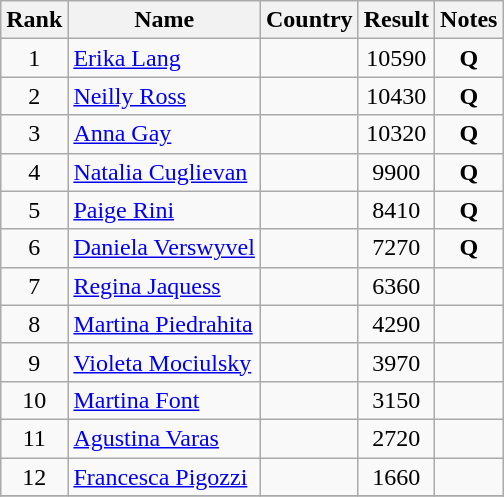<table class="wikitable sortable" style="text-align:center;">
<tr>
<th>Rank</th>
<th>Name</th>
<th>Country</th>
<th>Result</th>
<th>Notes</th>
</tr>
<tr>
<td>1</td>
<td align=left><a href='#'>Erika Lang</a></td>
<td align=left></td>
<td>10590</td>
<td><strong>Q</strong></td>
</tr>
<tr>
<td>2</td>
<td align=left><a href='#'>Neilly Ross</a></td>
<td align=left></td>
<td>10430</td>
<td><strong>Q</strong></td>
</tr>
<tr>
<td>3</td>
<td align=left><a href='#'>Anna Gay</a></td>
<td align=left></td>
<td>10320</td>
<td><strong>Q</strong></td>
</tr>
<tr>
<td>4</td>
<td align=left><a href='#'>Natalia Cuglievan</a></td>
<td align=left></td>
<td>9900</td>
<td><strong>Q</strong></td>
</tr>
<tr>
<td>5</td>
<td align=left><a href='#'>Paige Rini</a></td>
<td align=left></td>
<td>8410</td>
<td><strong>Q</strong></td>
</tr>
<tr>
<td>6</td>
<td align=left><a href='#'>Daniela Verswyvel</a></td>
<td align=left></td>
<td>7270</td>
<td><strong>Q</strong></td>
</tr>
<tr>
<td>7</td>
<td align=left><a href='#'>Regina Jaquess</a></td>
<td align=left></td>
<td>6360</td>
<td></td>
</tr>
<tr>
<td>8</td>
<td align=left><a href='#'>Martina Piedrahita</a></td>
<td align=left></td>
<td>4290</td>
<td></td>
</tr>
<tr>
<td>9</td>
<td align=left><a href='#'>Violeta Mociulsky</a></td>
<td align=left></td>
<td>3970</td>
<td></td>
</tr>
<tr>
<td>10</td>
<td align=left><a href='#'>Martina Font</a></td>
<td align=left></td>
<td>3150</td>
<td></td>
</tr>
<tr>
<td>11</td>
<td align=left><a href='#'>Agustina Varas</a></td>
<td align=left></td>
<td>2720</td>
<td></td>
</tr>
<tr>
<td>12</td>
<td align=left><a href='#'>Francesca Pigozzi</a></td>
<td align=left></td>
<td>1660</td>
<td></td>
</tr>
<tr>
</tr>
</table>
